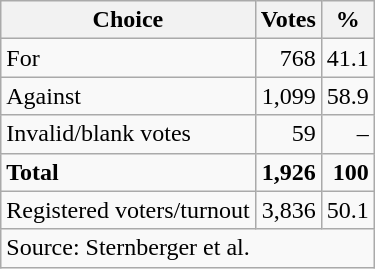<table class=wikitable style=text-align:right>
<tr>
<th>Choice</th>
<th>Votes</th>
<th>%</th>
</tr>
<tr>
<td align=left>For</td>
<td>768</td>
<td>41.1</td>
</tr>
<tr>
<td align=left>Against</td>
<td>1,099</td>
<td>58.9</td>
</tr>
<tr>
<td align=left>Invalid/blank votes</td>
<td>59</td>
<td>–</td>
</tr>
<tr>
<td align=left><strong>Total</strong></td>
<td><strong>1,926</strong></td>
<td><strong>100</strong></td>
</tr>
<tr>
<td align=left>Registered voters/turnout</td>
<td>3,836</td>
<td>50.1</td>
</tr>
<tr>
<td align=left colspan=3>Source: Sternberger et al.</td>
</tr>
</table>
